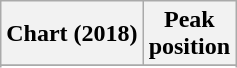<table class="wikitable sortable plainrowheaders" style="text-align:center">
<tr>
<th scope="col">Chart (2018)</th>
<th scope="col">Peak<br> position</th>
</tr>
<tr>
</tr>
<tr>
</tr>
</table>
